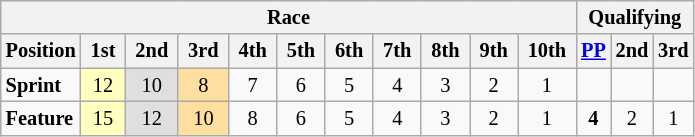<table class="wikitable" style="font-size:85%; text-align:center">
<tr>
<th colspan=11>Race</th>
<th colspan=3>Qualifying</th>
</tr>
<tr>
<th>Position</th>
<th> 1st </th>
<th> 2nd </th>
<th> 3rd </th>
<th> 4th </th>
<th> 5th </th>
<th> 6th </th>
<th> 7th </th>
<th> 8th </th>
<th> 9th </th>
<th> 10th </th>
<th><a href='#'>PP</a></th>
<th>2nd</th>
<th>3rd</th>
</tr>
<tr>
<td align="left"><strong>Sprint</strong></td>
<td style="background:#FFFFBF;">12</td>
<td style="background:#DFDFDF;">10</td>
<td style="background:#FFDF9F;">8</td>
<td>7</td>
<td>6</td>
<td>5</td>
<td>4</td>
<td>3</td>
<td>2</td>
<td>1</td>
<td></td>
<td></td>
<td></td>
</tr>
<tr>
<td align="left"><strong>Feature</strong></td>
<td style="background:#FFFFBF;">15</td>
<td style="background:#DFDFDF;">12</td>
<td style="background:#FFDF9F;">10</td>
<td>8</td>
<td>6</td>
<td>5</td>
<td>4</td>
<td>3</td>
<td>2</td>
<td>1</td>
<td><strong>4</strong></td>
<td>2</td>
<td>1</td>
</tr>
</table>
